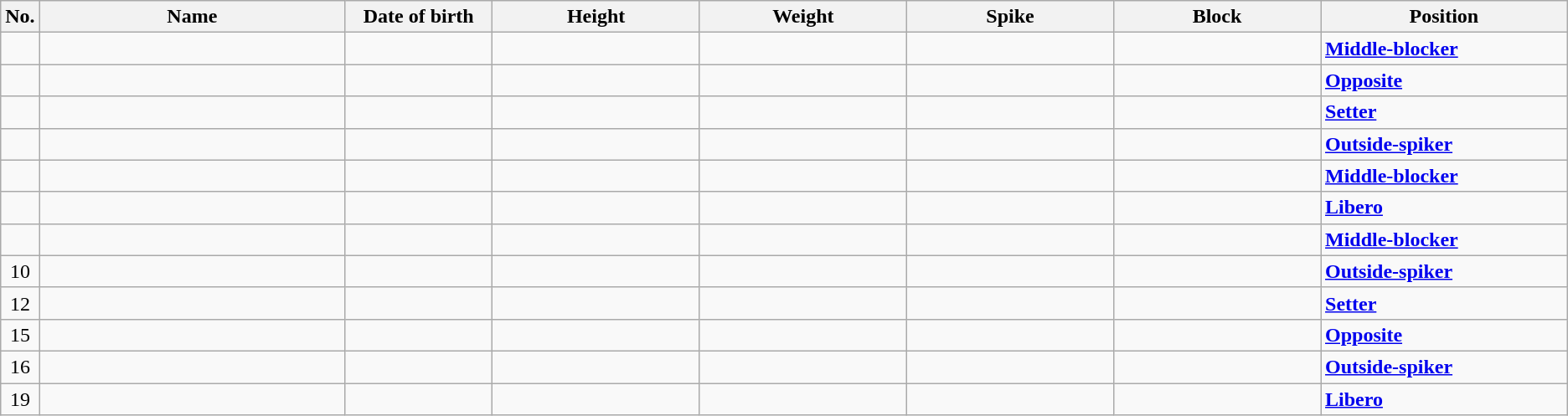<table class="wikitable sortable" style="font-size:100%; text-align:center;">
<tr>
<th>No.</th>
<th style="width:15em">Name</th>
<th style="width:7em">Date of birth</th>
<th style="width:10em">Height</th>
<th style="width:10em">Weight</th>
<th style="width:10em">Spike</th>
<th style="width:10em">Block</th>
<th style="width:12em">Position</th>
</tr>
<tr>
<td></td>
<td align=left></td>
<td align=right></td>
<td></td>
<td></td>
<td></td>
<td></td>
<td align=left><strong><a href='#'>Middle-blocker</a></strong></td>
</tr>
<tr>
<td></td>
<td align=left></td>
<td align=right></td>
<td></td>
<td></td>
<td></td>
<td></td>
<td align=left><strong><a href='#'>Opposite</a></strong></td>
</tr>
<tr>
<td></td>
<td align=left></td>
<td align=right></td>
<td></td>
<td></td>
<td></td>
<td></td>
<td align=left><strong><a href='#'>Setter</a></strong></td>
</tr>
<tr>
<td></td>
<td align=left></td>
<td align=right></td>
<td></td>
<td></td>
<td></td>
<td></td>
<td align=left><strong><a href='#'>Outside-spiker</a></strong></td>
</tr>
<tr>
<td></td>
<td align=left></td>
<td align=right></td>
<td></td>
<td></td>
<td></td>
<td></td>
<td align=left><strong><a href='#'>Middle-blocker</a></strong></td>
</tr>
<tr>
<td></td>
<td align=left></td>
<td align=right></td>
<td></td>
<td></td>
<td></td>
<td></td>
<td align=left><strong><a href='#'>Libero</a></strong></td>
</tr>
<tr>
<td></td>
<td align=left></td>
<td align=right></td>
<td></td>
<td></td>
<td></td>
<td></td>
<td align=left><strong><a href='#'>Middle-blocker</a></strong></td>
</tr>
<tr>
<td>10</td>
<td align=left></td>
<td align=right></td>
<td></td>
<td></td>
<td></td>
<td></td>
<td align=left><strong><a href='#'>Outside-spiker</a></strong></td>
</tr>
<tr>
<td>12</td>
<td align=left></td>
<td align=right></td>
<td></td>
<td></td>
<td></td>
<td></td>
<td align=left><strong><a href='#'>Setter</a></strong></td>
</tr>
<tr>
<td>15</td>
<td align=left></td>
<td align=right></td>
<td></td>
<td></td>
<td></td>
<td></td>
<td align=left><strong><a href='#'>Opposite</a></strong></td>
</tr>
<tr>
<td>16</td>
<td align=left></td>
<td align=right></td>
<td></td>
<td></td>
<td></td>
<td></td>
<td align=left><strong><a href='#'>Outside-spiker</a></strong></td>
</tr>
<tr>
<td>19</td>
<td align=left></td>
<td align=right></td>
<td></td>
<td></td>
<td></td>
<td></td>
<td align=left><strong><a href='#'>Libero</a></strong></td>
</tr>
</table>
